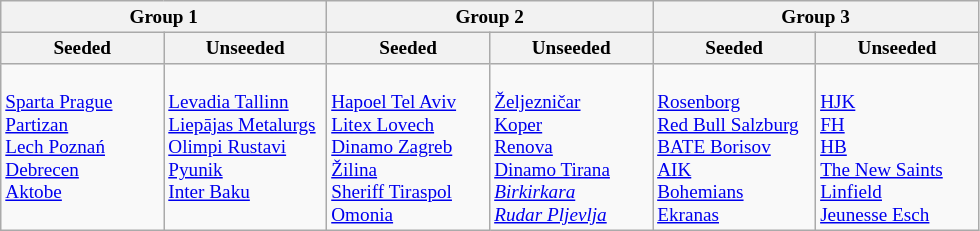<table class="wikitable" style="font-size:80%">
<tr>
<th colspan=2>Group 1</th>
<th colspan=2>Group 2</th>
<th colspan=2>Group 3</th>
</tr>
<tr>
<th width=16%>Seeded</th>
<th width=16%>Unseeded</th>
<th width=16%>Seeded</th>
<th width=16%>Unseeded</th>
<th width=16%>Seeded</th>
<th width=16%>Unseeded</th>
</tr>
<tr>
<td valign=top><br> <a href='#'>Sparta Prague</a><br>
 <a href='#'>Partizan</a><br>
 <a href='#'>Lech Poznań</a><br>
 <a href='#'>Debrecen</a><br>
 <a href='#'>Aktobe</a></td>
<td valign=top><br> <a href='#'>Levadia Tallinn</a><br>
 <a href='#'>Liepājas Metalurgs</a><br>
 <a href='#'>Olimpi Rustavi</a><br>
 <a href='#'>Pyunik</a><br>
 <a href='#'>Inter Baku</a></td>
<td valign=top><br> <a href='#'>Hapoel Tel Aviv</a><br>
 <a href='#'>Litex Lovech</a><br>
 <a href='#'>Dinamo Zagreb</a><br>
 <a href='#'>Žilina</a><br>
 <a href='#'>Sheriff Tiraspol</a><br>
 <a href='#'>Omonia</a></td>
<td valign=top><br> <a href='#'>Željezničar</a><br>
 <a href='#'>Koper</a><br>
 <a href='#'>Renova</a><br>
 <a href='#'>Dinamo Tirana</a><br>
 <em><a href='#'>Birkirkara</a></em><br>
 <em><a href='#'>Rudar Pljevlja</a></em></td>
<td valign=top><br> <a href='#'>Rosenborg</a><br>
 <a href='#'>Red Bull Salzburg</a><br>
 <a href='#'>BATE Borisov</a><br>
 <a href='#'>AIK</a><br>
 <a href='#'>Bohemians</a><br>
 <a href='#'>Ekranas</a></td>
<td valign=top><br> <a href='#'>HJK</a><br>
 <a href='#'>FH</a><br>
 <a href='#'>HB</a><br>
 <a href='#'>The New Saints</a><br>
 <a href='#'>Linfield</a><br>
 <a href='#'>Jeunesse Esch</a></td>
</tr>
</table>
